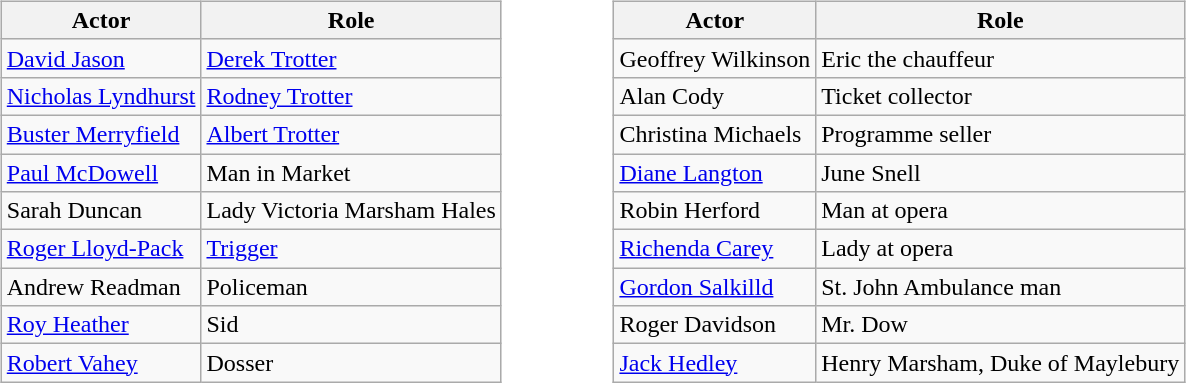<table>
<tr>
<td valign="top"><br><table class="wikitable">
<tr>
<th>Actor</th>
<th>Role</th>
</tr>
<tr>
<td><a href='#'>David Jason</a></td>
<td><a href='#'>Derek Trotter</a></td>
</tr>
<tr>
<td><a href='#'>Nicholas Lyndhurst</a></td>
<td><a href='#'>Rodney Trotter</a></td>
</tr>
<tr>
<td><a href='#'>Buster Merryfield</a></td>
<td><a href='#'>Albert Trotter</a></td>
</tr>
<tr>
<td><a href='#'>Paul McDowell</a></td>
<td>Man in Market</td>
</tr>
<tr>
<td>Sarah Duncan</td>
<td>Lady Victoria Marsham Hales</td>
</tr>
<tr>
<td><a href='#'>Roger Lloyd-Pack</a></td>
<td><a href='#'>Trigger</a></td>
</tr>
<tr>
<td>Andrew Readman</td>
<td>Policeman</td>
</tr>
<tr>
<td><a href='#'>Roy Heather</a></td>
<td>Sid</td>
</tr>
<tr>
<td><a href='#'>Robert Vahey</a></td>
<td>Dosser</td>
</tr>
</table>
</td>
<td width="50"> </td>
<td valign="top"><br><table class="wikitable">
<tr>
<th>Actor</th>
<th>Role</th>
</tr>
<tr>
<td>Geoffrey Wilkinson</td>
<td>Eric the chauffeur</td>
</tr>
<tr>
<td>Alan Cody</td>
<td>Ticket collector</td>
</tr>
<tr>
<td>Christina Michaels</td>
<td>Programme seller</td>
</tr>
<tr>
<td><a href='#'>Diane Langton</a></td>
<td>June Snell</td>
</tr>
<tr>
<td>Robin Herford</td>
<td>Man at opera</td>
</tr>
<tr>
<td><a href='#'>Richenda Carey</a></td>
<td>Lady at opera</td>
</tr>
<tr>
<td><a href='#'>Gordon Salkilld</a></td>
<td>St. John Ambulance man</td>
</tr>
<tr>
<td>Roger Davidson</td>
<td>Mr. Dow</td>
</tr>
<tr>
<td><a href='#'>Jack Hedley</a></td>
<td>Henry Marsham, Duke of Maylebury</td>
</tr>
</table>
</td>
</tr>
</table>
